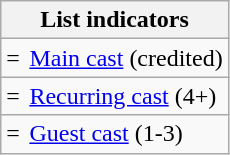<table class="wikitable" style="text-size:small">
<tr>
<th colspan="3">List indicators</th>
</tr>
<tr>
<td style="border-right-style:none">    =</td>
<td style="border-left-style:none"><a href='#'>Main cast</a> (credited)</td>
</tr>
<tr>
<td style="border-right-style:none"> =</td>
<td style="border-left-style:none"><a href='#'>Recurring cast</a> (4+)</td>
</tr>
<tr>
<td style="border-right-style:none"> =</td>
<td style="border-left-style:none"><a href='#'>Guest cast</a> (1-3)</td>
</tr>
</table>
